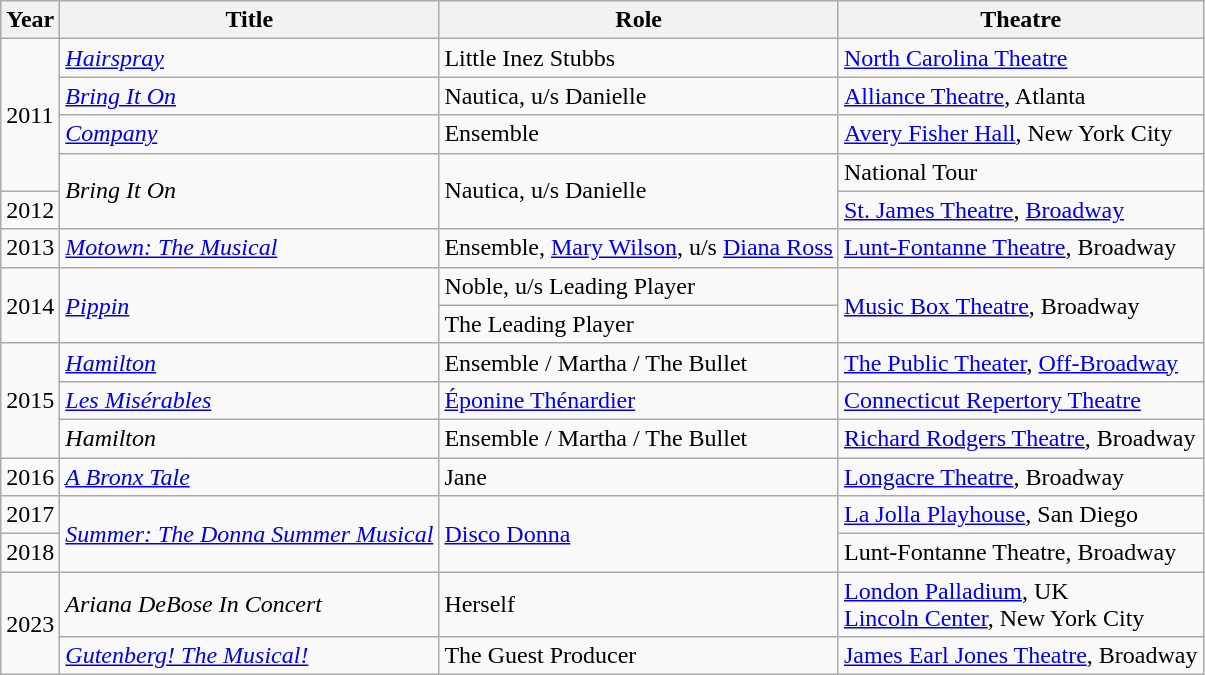<table class="wikitable">
<tr>
<th>Year</th>
<th>Title</th>
<th>Role</th>
<th>Theatre</th>
</tr>
<tr>
<td rowspan="4">2011</td>
<td><em><a href='#'>Hairspray</a></em></td>
<td>Little Inez Stubbs</td>
<td><a href='#'>North Carolina Theatre</a></td>
</tr>
<tr>
<td><em><a href='#'>Bring It On</a></em></td>
<td>Nautica, u/s Danielle</td>
<td><a href='#'>Alliance Theatre</a>, Atlanta</td>
</tr>
<tr>
<td><em><a href='#'>Company</a></em></td>
<td>Ensemble</td>
<td><a href='#'>Avery Fisher Hall</a>, New York City</td>
</tr>
<tr>
<td rowspan=2><em>Bring It On</em></td>
<td rowspan=2>Nautica, u/s Danielle</td>
<td>National Tour</td>
</tr>
<tr>
<td>2012</td>
<td><a href='#'>St. James Theatre</a>, <a href='#'>Broadway</a></td>
</tr>
<tr>
<td>2013</td>
<td><em><a href='#'>Motown: The Musical</a></em></td>
<td>Ensemble, <a href='#'>Mary Wilson</a>, u/s <a href='#'>Diana Ross</a></td>
<td><a href='#'>Lunt-Fontanne Theatre</a>, Broadway</td>
</tr>
<tr>
<td rowspan=2>2014</td>
<td rowspan=2><em><a href='#'>Pippin</a></em></td>
<td>Noble, u/s Leading Player</td>
<td rowspan=2><a href='#'>Music Box Theatre</a>, Broadway</td>
</tr>
<tr>
<td>The Leading Player</td>
</tr>
<tr>
<td rowspan="3">2015</td>
<td><em><a href='#'>Hamilton</a></em></td>
<td>Ensemble / Martha / The Bullet</td>
<td><a href='#'>The Public Theater</a>, <a href='#'>Off-Broadway</a></td>
</tr>
<tr>
<td><em><a href='#'>Les Misérables</a></em></td>
<td><a href='#'>Éponine Thénardier</a></td>
<td><a href='#'>Connecticut Repertory Theatre</a></td>
</tr>
<tr>
<td><em>Hamilton</em></td>
<td>Ensemble / Martha / The Bullet</td>
<td><a href='#'>Richard Rodgers Theatre</a>, Broadway</td>
</tr>
<tr>
<td>2016</td>
<td><em><a href='#'>A Bronx Tale</a></em></td>
<td>Jane</td>
<td><a href='#'>Longacre Theatre</a>, Broadway</td>
</tr>
<tr>
<td>2017</td>
<td rowspan=2><em><a href='#'>Summer: The Donna Summer Musical</a></em></td>
<td rowspan=2><a href='#'>Disco Donna</a></td>
<td><a href='#'>La Jolla Playhouse</a>, San Diego</td>
</tr>
<tr>
<td>2018</td>
<td>Lunt-Fontanne Theatre, Broadway</td>
</tr>
<tr>
<td rowspan="2">2023</td>
<td><em>Ariana DeBose In Concert </em></td>
<td>Herself</td>
<td><a href='#'>London Palladium</a>, UK <br><a href='#'>Lincoln Center</a>, New York City</td>
</tr>
<tr>
<td><em><a href='#'>Gutenberg! The Musical!</a></em></td>
<td>The Guest Producer</td>
<td><a href='#'>James Earl Jones Theatre</a>, Broadway</td>
</tr>
</table>
